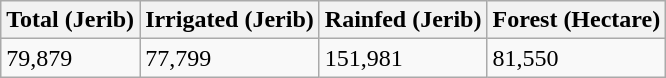<table class="wikitable">
<tr>
<th>Total (Jerib)</th>
<th>Irrigated (Jerib)</th>
<th>Rainfed (Jerib)</th>
<th>Forest (Hectare)</th>
</tr>
<tr>
<td>79,879</td>
<td>77,799</td>
<td>151,981</td>
<td>81,550</td>
</tr>
</table>
